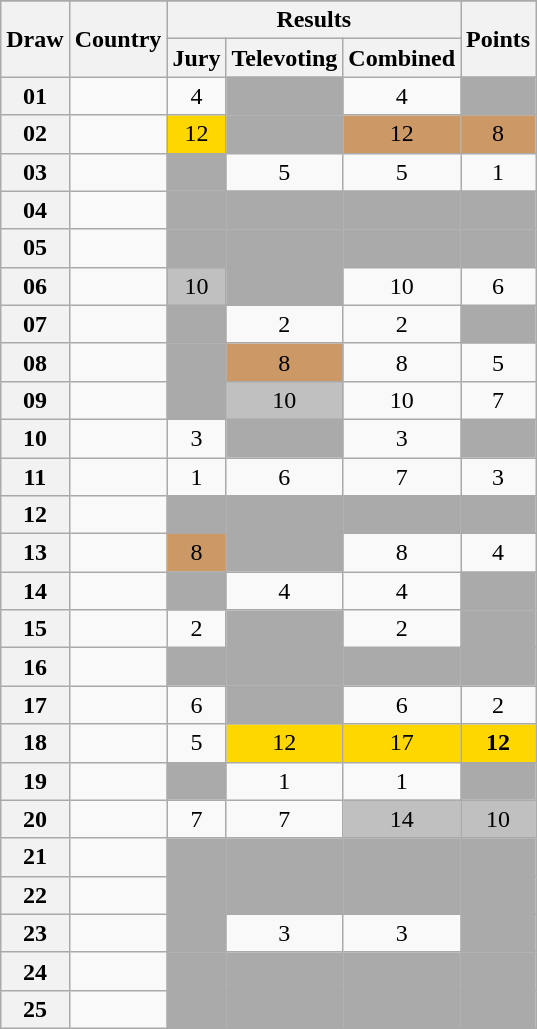<table class="sortable wikitable collapsible plainrowheaders" style="text-align:center;">
<tr>
</tr>
<tr>
<th scope="col" rowspan="2">Draw</th>
<th scope="col" rowspan="2">Country</th>
<th scope="col" colspan="3">Results</th>
<th scope="col" rowspan="2">Points</th>
</tr>
<tr>
<th scope="col">Jury</th>
<th scope="col">Televoting</th>
<th scope="col">Combined</th>
</tr>
<tr>
<th scope="row" style="text-align:center;">01</th>
<td style="text-align:left;"></td>
<td>4</td>
<td style="background:#AAAAAA;"></td>
<td>4</td>
<td style="background:#AAAAAA;"></td>
</tr>
<tr>
<th scope="row" style="text-align:center;">02</th>
<td style="text-align:left;"></td>
<td style="background:gold">12</td>
<td style="background:#AAAAAA;"></td>
<td style="background:#CC9966;">12</td>
<td style="background:#CC9966;">8</td>
</tr>
<tr>
<th scope="row" style="text-align:center;">03</th>
<td style="text-align:left;"></td>
<td style="background:#AAAAAA;"></td>
<td>5</td>
<td>5</td>
<td>1</td>
</tr>
<tr>
<th scope="row" style="text-align:center;">04</th>
<td style="text-align:left;"></td>
<td style="background:#AAAAAA;"></td>
<td style="background:#AAAAAA;"></td>
<td style="background:#AAAAAA;"></td>
<td style="background:#AAAAAA;"></td>
</tr>
<tr>
<th scope="row" style="text-align:center;">05</th>
<td style="text-align:left;"></td>
<td style="background:#AAAAAA;"></td>
<td style="background:#AAAAAA;"></td>
<td style="background:#AAAAAA;"></td>
<td style="background:#AAAAAA;"></td>
</tr>
<tr>
<th scope="row" style="text-align:center;">06</th>
<td style="text-align:left;"></td>
<td style="background:silver;">10</td>
<td style="background:#AAAAAA;"></td>
<td>10</td>
<td>6</td>
</tr>
<tr>
<th scope="row" style="text-align:center;">07</th>
<td style="text-align:left;"></td>
<td style="background:#AAAAAA;"></td>
<td>2</td>
<td>2</td>
<td style="background:#AAAAAA;"></td>
</tr>
<tr>
<th scope="row" style="text-align:center;">08</th>
<td style="text-align:left;"></td>
<td style="background:#AAAAAA;"></td>
<td style="background:#CC9966;">8</td>
<td>8</td>
<td>5</td>
</tr>
<tr>
<th scope="row" style="text-align:center;">09</th>
<td style="text-align:left;"></td>
<td style="background:#AAAAAA;"></td>
<td style="background:silver;">10</td>
<td>10</td>
<td>7</td>
</tr>
<tr>
<th scope="row" style="text-align:center;">10</th>
<td style="text-align:left;"></td>
<td>3</td>
<td style="background:#AAAAAA;"></td>
<td>3</td>
<td style="background:#AAAAAA;"></td>
</tr>
<tr>
<th scope="row" style="text-align:center;">11</th>
<td style="text-align:left;"></td>
<td>1</td>
<td>6</td>
<td>7</td>
<td>3</td>
</tr>
<tr>
<th scope="row" style="text-align:center;">12</th>
<td style="text-align:left;"></td>
<td style="background:#AAAAAA;"></td>
<td style="background:#AAAAAA;"></td>
<td style="background:#AAAAAA;"></td>
<td style="background:#AAAAAA;"></td>
</tr>
<tr>
<th scope="row" style="text-align:center;">13</th>
<td style="text-align:left;"></td>
<td style="background:#CC9966;">8</td>
<td style="background:#AAAAAA;"></td>
<td>8</td>
<td>4</td>
</tr>
<tr>
<th scope="row" style="text-align:center;">14</th>
<td style="text-align:left;"></td>
<td style="background:#AAAAAA;"></td>
<td>4</td>
<td>4</td>
<td style="background:#AAAAAA;"></td>
</tr>
<tr>
<th scope="row" style="text-align:center;">15</th>
<td style="text-align:left;"></td>
<td>2</td>
<td style="background:#AAAAAA;"></td>
<td>2</td>
<td style="background:#AAAAAA;"></td>
</tr>
<tr>
<th scope="row" style="text-align:center;">16</th>
<td style="text-align:left;"></td>
<td style="background:#AAAAAA;"></td>
<td style="background:#AAAAAA;"></td>
<td style="background:#AAAAAA;"></td>
<td style="background:#AAAAAA;"></td>
</tr>
<tr>
<th scope="row" style="text-align:center;">17</th>
<td style="text-align:left;"></td>
<td>6</td>
<td style="background:#AAAAAA;"></td>
<td>6</td>
<td>2</td>
</tr>
<tr>
<th scope="row" style="text-align:center;">18</th>
<td style="text-align:left;"></td>
<td>5</td>
<td style="background:gold;">12</td>
<td style="background:gold;">17</td>
<td style="background:gold;"><strong>12</strong></td>
</tr>
<tr>
<th scope="row" style="text-align:center;">19</th>
<td style="text-align:left;"></td>
<td style="background:#AAAAAA;"></td>
<td>1</td>
<td>1</td>
<td style="background:#AAAAAA;"></td>
</tr>
<tr>
<th scope="row" style="text-align:center;">20</th>
<td style="text-align:left;"></td>
<td>7</td>
<td>7</td>
<td style="background:silver;">14</td>
<td style="background:silver;">10</td>
</tr>
<tr>
<th scope="row" style="text-align:center;">21</th>
<td style="text-align:left;"></td>
<td style="background:#AAAAAA;"></td>
<td style="background:#AAAAAA;"></td>
<td style="background:#AAAAAA;"></td>
<td style="background:#AAAAAA;"></td>
</tr>
<tr>
<th scope="row" style="text-align:center;">22</th>
<td style="text-align:left;"></td>
<td style="background:#AAAAAA;"></td>
<td style="background:#AAAAAA;"></td>
<td style="background:#AAAAAA;"></td>
<td style="background:#AAAAAA;"></td>
</tr>
<tr>
<th scope="row" style="text-align:center;">23</th>
<td style="text-align:left;"></td>
<td style="background:#AAAAAA;"></td>
<td>3</td>
<td>3</td>
<td style="background:#AAAAAA;"></td>
</tr>
<tr>
<th scope="row" style="text-align:center;">24</th>
<td style="text-align:left;"></td>
<td style="background:#AAAAAA;"></td>
<td style="background:#AAAAAA;"></td>
<td style="background:#AAAAAA;"></td>
<td style="background:#AAAAAA;"></td>
</tr>
<tr>
<th scope="row" style="text-align:center;">25</th>
<td style="text-align:left;"></td>
<td style="background:#AAAAAA;"></td>
<td style="background:#AAAAAA;"></td>
<td style="background:#AAAAAA;"></td>
<td style="background:#AAAAAA;"></td>
</tr>
</table>
